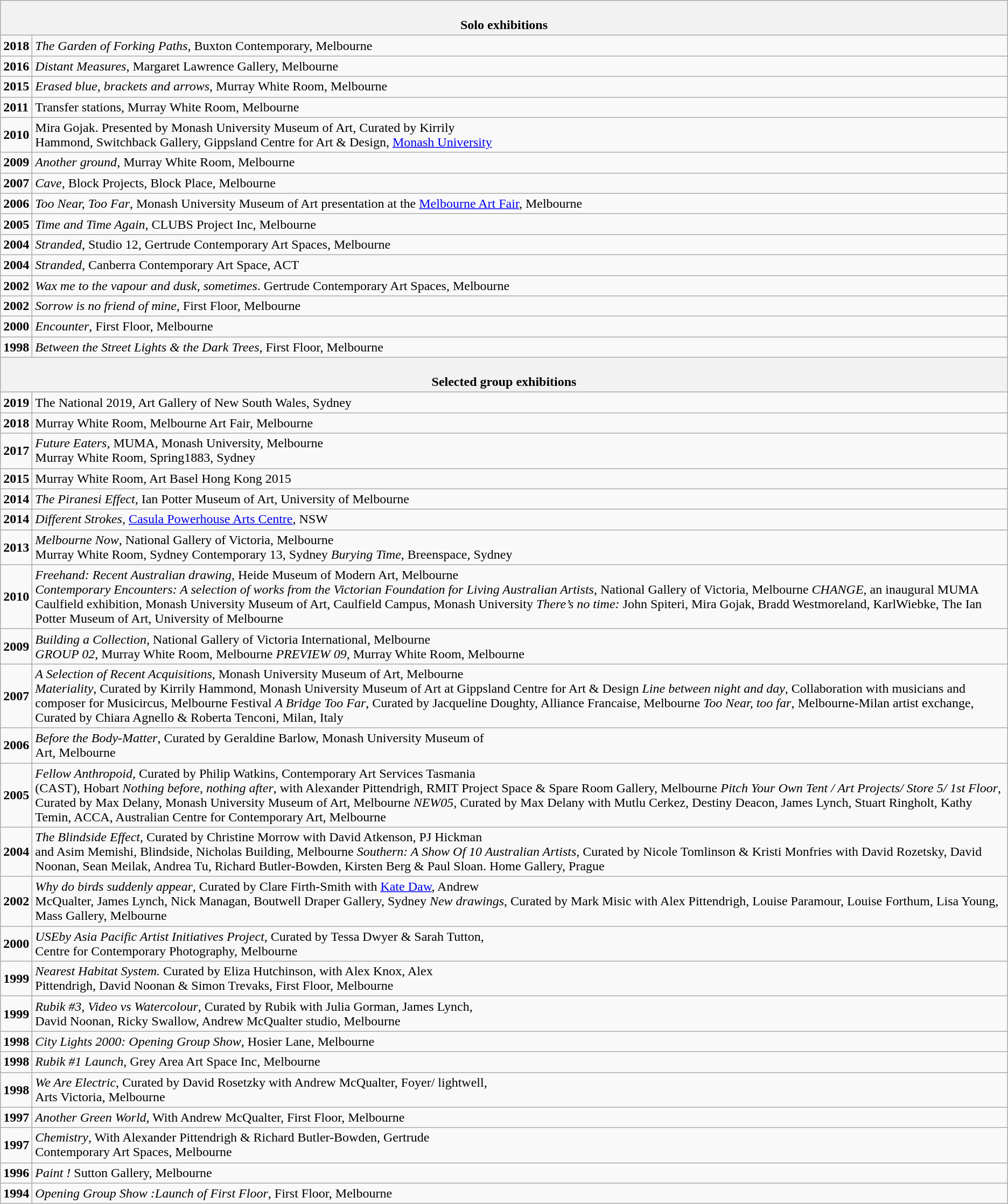<table class="wikitable">
<tr>
<th colspan="2"><br>Solo exhibitions</th>
</tr>
<tr>
<td><strong>2018</strong></td>
<td><em>The Garden of Forking Paths</em>, Buxton Contemporary, Melbourne</td>
</tr>
<tr>
<td><strong>2016</strong></td>
<td><em>Distant Measures</em>, Margaret Lawrence Gallery, Melbourne</td>
</tr>
<tr>
<td><strong>2015</strong></td>
<td><em>Erased blue, brackets and arrows</em>, Murray White Room, Melbourne</td>
</tr>
<tr>
<td><strong>2011</strong></td>
<td>Transfer stations, Murray White Room, Melbourne</td>
</tr>
<tr>
<td><strong>2010</strong></td>
<td>Mira Gojak. Presented by Monash University Museum of Art, Curated by Kirrily<br>Hammond, Switchback Gallery, Gippsland Centre for Art & Design, <a href='#'>Monash University</a></td>
</tr>
<tr>
<td><strong>2009</strong></td>
<td><em>Another ground</em>, Murray White Room, Melbourne</td>
</tr>
<tr>
<td><strong>2007</strong></td>
<td><em>Cave</em>, Block Projects, Block Place, Melbourne</td>
</tr>
<tr>
<td><strong>2006</strong></td>
<td><em>Too Near, Too Far</em>, Monash University Museum of Art presentation at the <a href='#'>Melbourne Art Fair</a>, Melbourne</td>
</tr>
<tr>
<td><strong>2005</strong></td>
<td><em>Time and Time Again</em>, CLUBS Project Inc, Melbourne</td>
</tr>
<tr>
<td><strong>2004</strong></td>
<td><em>Stranded</em>, Studio 12, Gertrude Contemporary Art Spaces, Melbourne</td>
</tr>
<tr>
<td><strong>2004</strong></td>
<td><em>Stranded</em>, Canberra Contemporary Art Space, ACT</td>
</tr>
<tr>
<td><strong>2002</strong></td>
<td><em>Wax me to the vapour and dusk, sometimes</em>. Gertrude Contemporary Art Spaces, Melbourne</td>
</tr>
<tr>
<td><strong>2002</strong></td>
<td><em>Sorrow is no friend of mine</em>, First Floor, Melbourne</td>
</tr>
<tr>
<td><strong>2000</strong></td>
<td><em>Encounter</em>, First Floor, Melbourne</td>
</tr>
<tr>
<td><strong>1998</strong></td>
<td><em>Between the Street Lights & the Dark Trees</em>, First Floor, Melbourne</td>
</tr>
<tr>
<th colspan="2"><br>Selected group exhibitions</th>
</tr>
<tr>
<td><strong>2019</strong></td>
<td>The National 2019, Art Gallery of New South Wales, Sydney</td>
</tr>
<tr>
<td><strong>2018</strong></td>
<td>Murray White Room, Melbourne Art Fair, Melbourne</td>
</tr>
<tr>
<td><strong>2017</strong></td>
<td><em>Future Eaters</em>, MUMA, Monash University, Melbourne<br>Murray White Room, Spring1883, Sydney</td>
</tr>
<tr>
<td><strong>2015</strong></td>
<td>Murray White Room, Art Basel Hong Kong 2015</td>
</tr>
<tr>
<td><strong>2014</strong></td>
<td><em>The Piranesi Effect</em>, Ian Potter Museum of Art, University of Melbourne</td>
</tr>
<tr>
<td><strong>2014</strong></td>
<td><em>Different Strokes</em>, <a href='#'>Casula Powerhouse Arts Centre</a>, NSW</td>
</tr>
<tr>
<td><strong>2013</strong></td>
<td><em>Melbourne Now</em>, National Gallery of Victoria, Melbourne<br>Murray White Room, Sydney Contemporary 13, Sydney
<em>Burying Time</em>, Breenspace, Sydney</td>
</tr>
<tr>
<td><strong>2010</strong></td>
<td><em>Freehand: Recent Australian drawing</em>, Heide Museum of Modern Art, Melbourne<br><em>Contemporary Encounters: A selection of works from the Victorian Foundation for</em>
<em>Living Australian Artists</em>, National Gallery of Victoria, Melbourne
<em>CHANGE</em>, an inaugural MUMA Caulfield exhibition, Monash University Museum of
Art, Caulfield Campus, Monash University
<em>There’s no time:</em> John Spiteri, Mira Gojak, Bradd Westmoreland, KarlWiebke, The Ian
Potter Museum of Art, University of Melbourne</td>
</tr>
<tr>
<td><strong>2009</strong></td>
<td><em>Building a Collection</em>, National Gallery of Victoria International, Melbourne<br><em>GROUP 02</em>, Murray White Room, Melbourne
<em>PREVIEW 09</em>, Murray White Room, Melbourne</td>
</tr>
<tr>
<td><strong>2007</strong></td>
<td><em>A Selection of Recent Acquisitions</em>, Monash University Museum of Art, Melbourne<br><em>Materiality</em>, Curated by Kirrily Hammond, Monash University Museum of Art at
Gippsland Centre for Art & Design
<em>Line between night and day</em>, Collaboration with musicians and composer for Musicircus, Melbourne Festival
<em>A Bridge Too Far</em>, Curated by Jacqueline Doughty, Alliance Francaise, Melbourne
<em>Too Near, too far</em>, Melbourne-Milan artist exchange, Curated by Chiara Agnello &
Roberta Tenconi, Milan, Italy</td>
</tr>
<tr>
<td><strong>2006</strong></td>
<td><em>Before the Body-Matter</em>, Curated by Geraldine Barlow, Monash University Museum of<br>Art, Melbourne</td>
</tr>
<tr>
<td><strong>2005</strong></td>
<td><em>Fellow Anthropoid</em>, Curated by Philip Watkins, Contemporary Art Services Tasmania<br>(CAST), Hobart
<em>Nothing before, nothing after</em>, with Alexander Pittendrigh, RMIT Project Space &
Spare Room Gallery, Melbourne
<em>Pitch Your Own Tent / Art Projects/ Store 5/ 1st Floor</em>, Curated by Max Delany,
Monash University Museum of Art, Melbourne
<em>NEW05</em>, Curated by Max Delany with Mutlu Cerkez, Destiny Deacon, James Lynch,
Stuart Ringholt, Kathy Temin, ACCA, Australian Centre for Contemporary Art,
Melbourne</td>
</tr>
<tr>
<td><strong>2004</strong></td>
<td><em>The Blindside Effect</em>, Curated by Christine Morrow with David Atkenson, PJ Hickman<br>and Asim Memishi, Blindside, Nicholas Building, Melbourne
<em>Southern: A Show Of 10 Australian Artists</em>, Curated by Nicole Tomlinson & Kristi
Monfries with David Rozetsky, David Noonan, Sean Meilak, Andrea Tu, Richard
Butler-Bowden, Kirsten Berg & Paul Sloan. Home Gallery, Prague</td>
</tr>
<tr>
<td><strong>2002</strong></td>
<td><em>Why do birds suddenly appear</em>, Curated by Clare Firth-Smith with <a href='#'>Kate Daw</a>, Andrew<br>McQualter, James Lynch, Nick Managan, Boutwell Draper Gallery, Sydney
<em>New drawings</em>, Curated by Mark Misic with Alex Pittendrigh, Louise Paramour, Louise
Forthum, Lisa Young, Mass Gallery, Melbourne</td>
</tr>
<tr>
<td><strong>2000</strong></td>
<td><em>USEby Asia Pacific Artist Initiatives Project</em>, Curated by Tessa Dwyer & Sarah Tutton,<br>Centre for Contemporary Photography, Melbourne</td>
</tr>
<tr>
<td><strong>1999</strong></td>
<td><em>Nearest Habitat System.</em> Curated by Eliza Hutchinson, with Alex Knox, Alex<br>Pittendrigh, David Noonan & Simon Trevaks, First Floor, Melbourne</td>
</tr>
<tr>
<td><strong>1999</strong></td>
<td><em>Rubik #3, Video vs Watercolour</em>, Curated by Rubik with Julia Gorman, James Lynch,<br>David Noonan, Ricky Swallow, Andrew McQualter studio, Melbourne</td>
</tr>
<tr>
<td><strong>1998</strong></td>
<td><em>City Lights 2000: Opening Group Show</em>, Hosier Lane, Melbourne</td>
</tr>
<tr>
<td><strong>1998</strong></td>
<td><em>Rubik #1 Launch</em>, Grey Area Art Space Inc, Melbourne</td>
</tr>
<tr>
<td><strong>1998</strong></td>
<td><em>We Are Electric</em>, Curated by David Rosetzky with Andrew McQualter, Foyer/ lightwell,<br>Arts Victoria, Melbourne</td>
</tr>
<tr>
<td><strong>1997</strong></td>
<td><em>Another Green World</em>, With Andrew McQualter, First Floor, Melbourne</td>
</tr>
<tr>
<td><strong>1997</strong></td>
<td><em>Chemistry</em>, With Alexander Pittendrigh & Richard Butler-Bowden, Gertrude<br>Contemporary Art Spaces, Melbourne</td>
</tr>
<tr>
<td><strong>1996</strong></td>
<td><em>Paint !</em> Sutton Gallery, Melbourne</td>
</tr>
<tr>
<td><strong>1994</strong></td>
<td><em>Opening Group Show :Launch of First Floor</em>, First Floor, Melbourne</td>
</tr>
</table>
